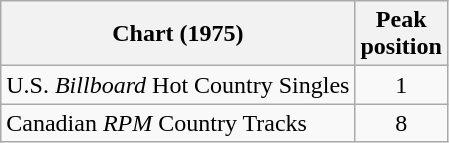<table class="wikitable sortable">
<tr>
<th align="left">Chart (1975)</th>
<th align="center">Peak<br>position</th>
</tr>
<tr>
<td align="left">U.S. <em>Billboard</em> Hot Country Singles</td>
<td align="center">1</td>
</tr>
<tr>
<td align="left">Canadian <em>RPM</em> Country Tracks</td>
<td align="center">8</td>
</tr>
</table>
